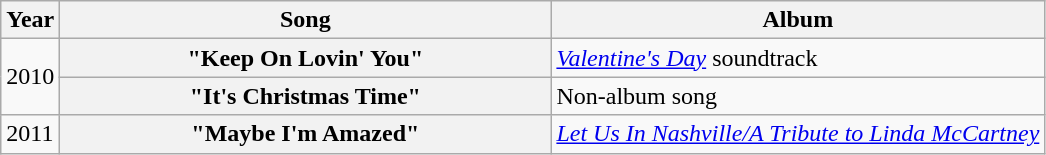<table class="wikitable plainrowheaders">
<tr>
<th>Year</th>
<th style="width:20em;">Song</th>
<th>Album</th>
</tr>
<tr>
<td rowspan="2">2010</td>
<th scope="row">"Keep On Lovin' You"</th>
<td><em><a href='#'>Valentine's Day</a></em> soundtrack</td>
</tr>
<tr>
<th scope="row">"It's Christmas Time"</th>
<td>Non-album song</td>
</tr>
<tr>
<td>2011</td>
<th scope="row">"Maybe I'm Amazed"</th>
<td><em><a href='#'>Let Us In Nashville/A Tribute to Linda McCartney</a></em></td>
</tr>
</table>
